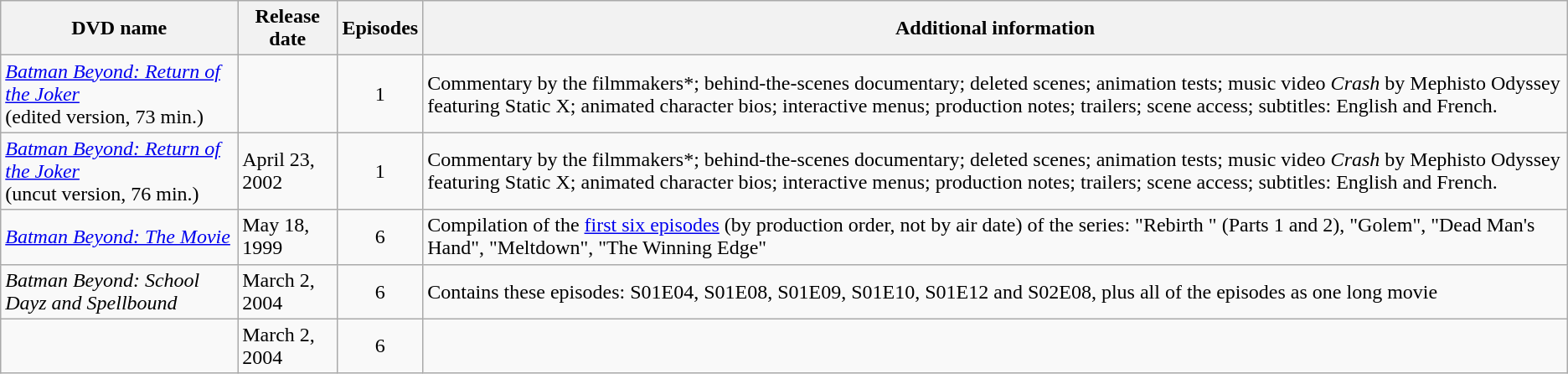<table class="wikitable">
<tr>
<th>DVD name</th>
<th>Release date</th>
<th>Episodes</th>
<th>Additional information</th>
</tr>
<tr>
<td><em><a href='#'>Batman Beyond: Return of the Joker</a></em><br>(edited version, 73 min.)</td>
<td></td>
<td style="text-align:center;">1</td>
<td>Commentary by the filmmakers*; behind-the-scenes documentary; deleted scenes; animation tests; music video <em>Crash</em> by Mephisto Odyssey featuring Static X; animated character bios; interactive menus; production notes; trailers; scene access; subtitles: English and French.</td>
</tr>
<tr>
<td><em><a href='#'>Batman Beyond: Return of the Joker</a></em><br>(uncut version, 76 min.)</td>
<td>April 23, 2002</td>
<td style="text-align:center;">1</td>
<td>Commentary by the filmmakers*; behind-the-scenes documentary; deleted scenes; animation tests; music video <em>Crash</em> by Mephisto Odyssey featuring Static X; animated character bios; interactive menus; production notes; trailers; scene access; subtitles: English and French.</td>
</tr>
<tr>
<td><em><a href='#'>Batman Beyond: The Movie</a></em></td>
<td>May 18, 1999</td>
<td style="text-align:center;">6</td>
<td>Compilation of the <a href='#'>first six episodes</a> (by production order, not by air date) of the series: "Rebirth " (Parts 1 and 2), "Golem", "Dead Man's Hand", "Meltdown", "The Winning Edge"</td>
</tr>
<tr>
<td><em>Batman Beyond: School Dayz and Spellbound</em></td>
<td>March 2, 2004</td>
<td style="text-align:center;">6</td>
<td>Contains these episodes: S01E04, S01E08, S01E09, S01E10, S01E12 and S02E08, plus all of the episodes as one long movie</td>
</tr>
<tr>
<td></td>
<td>March 2, 2004</td>
<td style="text-align:center;">6</td>
<td></td>
</tr>
</table>
